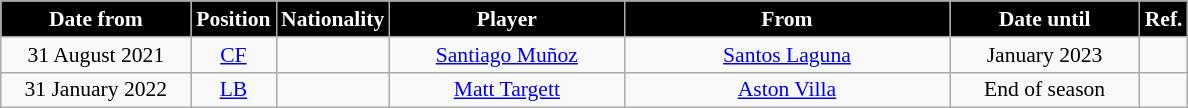<table class="wikitable" style="text-align:center;font-size:90%">
<tr>
<th style="background:black;color:#FFFFFF;width:120px">Date from</th>
<th style="background:black;color:#FFFFFF;width:50px">Position</th>
<th style="background:black;color:#FFFFFF;width:50px">Nationality</th>
<th style="background:black;color:#FFFFFF;width:150px">Player</th>
<th style="background:black;color:#FFFFFF;width:210px">From</th>
<th style="background:black;color:#FFFFFF;width:120px">Date until</th>
<th style="background:black;color:#FFFFFF;width:25px">Ref.</th>
</tr>
<tr>
<td>31 August 2021</td>
<td><a href='#'>CF</a></td>
<td></td>
<td><a href='#'>Santiago Muñoz</a></td>
<td> <a href='#'>Santos Laguna</a></td>
<td>January 2023</td>
<td></td>
</tr>
<tr>
<td>31 January 2022</td>
<td><a href='#'>LB</a></td>
<td></td>
<td><a href='#'>Matt Targett</a></td>
<td> <a href='#'>Aston Villa</a></td>
<td>End of season</td>
<td></td>
</tr>
</table>
